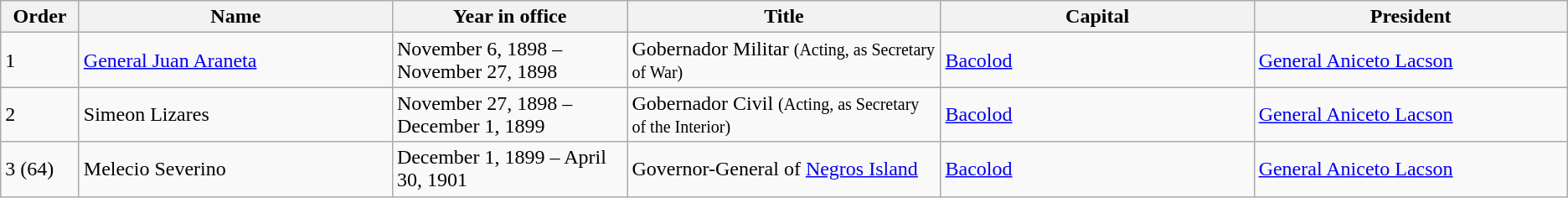<table class="wikitable">
<tr>
<th width=5%>Order</th>
<th width=20%>Name</th>
<th width=15%>Year in office</th>
<th width=20%>Title</th>
<th width=20%>Capital</th>
<th width=40%>President</th>
</tr>
<tr>
<td>1</td>
<td><a href='#'>General Juan Araneta</a></td>
<td>November 6, 1898 – November 27, 1898</td>
<td>Gobernador Militar <small>(Acting, as Secretary of War)</small></td>
<td><a href='#'>Bacolod</a></td>
<td><a href='#'>General Aniceto Lacson</a></td>
</tr>
<tr>
<td>2</td>
<td>Simeon Lizares</td>
<td>November 27, 1898 – December 1, 1899</td>
<td>Gobernador Civil <small>(Acting, as Secretary of the Interior)</small></td>
<td><a href='#'>Bacolod</a></td>
<td><a href='#'>General Aniceto Lacson</a></td>
</tr>
<tr>
<td>3 (64)</td>
<td>Melecio Severino</td>
<td>December 1, 1899 – April 30, 1901</td>
<td>Governor-General of <a href='#'>Negros Island</a></td>
<td><a href='#'>Bacolod</a></td>
<td><a href='#'>General Aniceto Lacson</a></td>
</tr>
</table>
